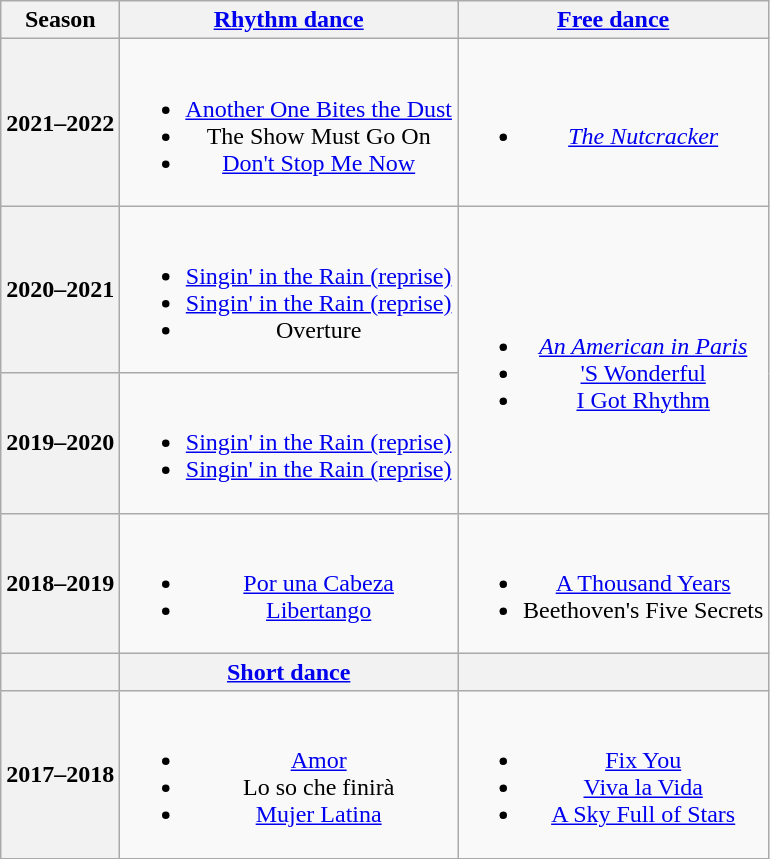<table class=wikitable style=text-align:center>
<tr>
<th>Season</th>
<th><a href='#'>Rhythm dance</a></th>
<th><a href='#'>Free dance</a></th>
</tr>
<tr>
<th>2021–2022 <br></th>
<td><br><ul><li> <a href='#'>Another One Bites the Dust</a></li><li> The Show Must Go On</li><li> <a href='#'>Don't Stop Me Now</a> <br> </li></ul></td>
<td><br><ul><li><em><a href='#'>The Nutcracker</a></em> <br> </li></ul></td>
</tr>
<tr>
<th>2020–2021 <br></th>
<td><br><ul><li><a href='#'>Singin' in the Rain (reprise)</a></li><li><a href='#'>Singin' in the Rain (reprise)</a></li><li>Overture <br></li></ul></td>
<td rowspan=2><br><ul><li><em><a href='#'>An American in Paris</a></em></li><li><a href='#'>'S Wonderful</a></li><li><a href='#'>I Got Rhythm</a><br></li></ul></td>
</tr>
<tr>
<th>2019–2020 <br></th>
<td><br><ul><li> <a href='#'>Singin' in the Rain (reprise)</a></li><li> <a href='#'>Singin' in the Rain (reprise)</a><br></li></ul></td>
</tr>
<tr>
<th>2018–2019 <br></th>
<td><br><ul><li> <a href='#'>Por una Cabeza</a><br></li><li> <a href='#'>Libertango</a><br></li></ul></td>
<td><br><ul><li><a href='#'>A Thousand Years</a><br></li><li>Beethoven's Five Secrets<br></li></ul></td>
</tr>
<tr>
<th></th>
<th><a href='#'>Short dance</a></th>
<th></th>
</tr>
<tr>
<th>2017–2018 <br></th>
<td><br><ul><li> <a href='#'>Amor</a><br></li><li> Lo so che finirà<br></li><li> <a href='#'>Mujer Latina</a><br></li></ul></td>
<td><br><ul><li><a href='#'>Fix You</a></li><li><a href='#'>Viva la Vida</a></li><li><a href='#'>A Sky Full of Stars</a><br></li></ul></td>
</tr>
</table>
